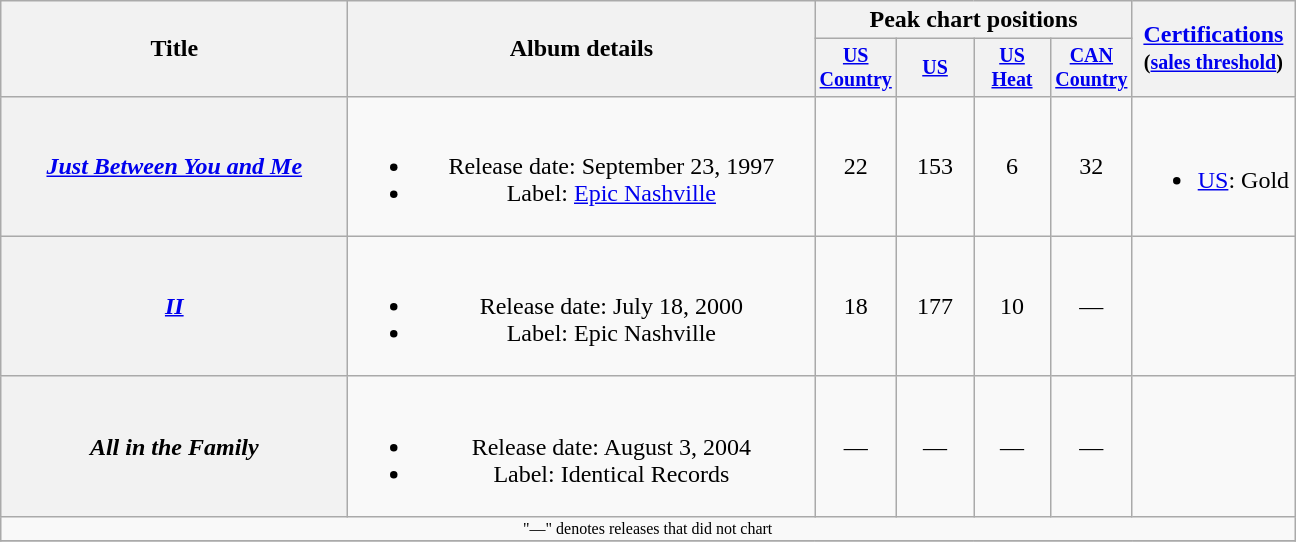<table class="wikitable plainrowheaders" style="text-align:center;">
<tr>
<th rowspan="2" style="width:14em;">Title</th>
<th rowspan="2" style="width:19em;">Album details</th>
<th colspan="4">Peak chart positions</th>
<th rowspan="2"><a href='#'>Certifications</a><br><small>(<a href='#'>sales threshold</a>)</small></th>
</tr>
<tr style="font-size:smaller;">
<th width="45"><a href='#'>US Country</a><br></th>
<th width="45"><a href='#'>US</a><br></th>
<th width="45"><a href='#'>US<br>Heat</a><br></th>
<th width="45"><a href='#'>CAN Country</a><br></th>
</tr>
<tr>
<th scope="row"><em><a href='#'>Just Between You and Me</a></em></th>
<td><br><ul><li>Release date: September 23, 1997</li><li>Label: <a href='#'>Epic Nashville</a></li></ul></td>
<td>22</td>
<td>153</td>
<td>6</td>
<td>32</td>
<td align="left"><br><ul><li><a href='#'>US</a>: Gold</li></ul></td>
</tr>
<tr>
<th scope="row"><em><a href='#'>II</a></em></th>
<td><br><ul><li>Release date: July 18, 2000</li><li>Label: Epic Nashville</li></ul></td>
<td>18</td>
<td>177</td>
<td>10</td>
<td>—</td>
<td></td>
</tr>
<tr>
<th scope="row"><em>All in the Family</em></th>
<td><br><ul><li>Release date: August 3, 2004</li><li>Label: Identical Records</li></ul></td>
<td>—</td>
<td>—</td>
<td>—</td>
<td>—</td>
<td></td>
</tr>
<tr>
<td colspan="7" style="font-size:8pt">"—" denotes releases that did not chart</td>
</tr>
<tr>
</tr>
</table>
